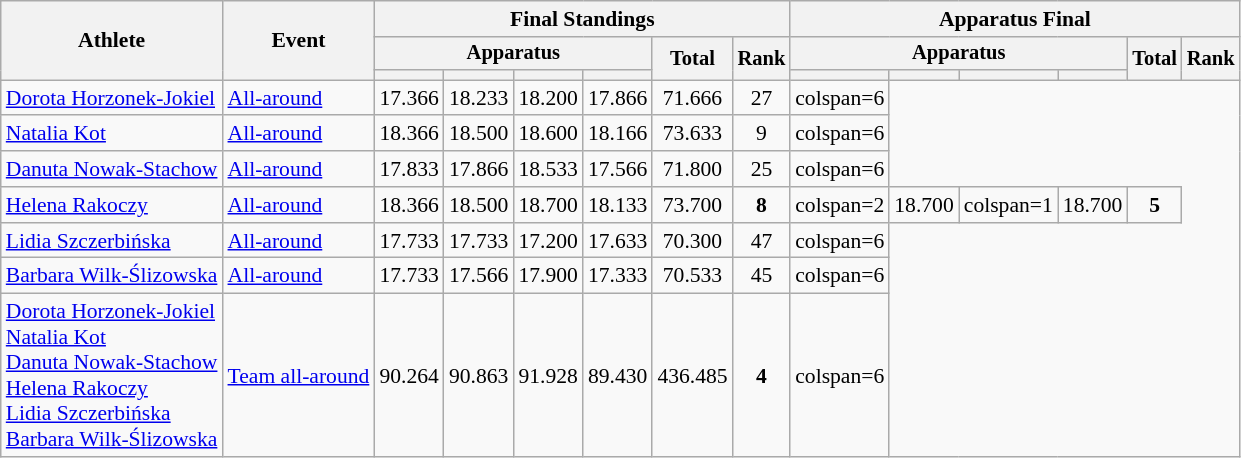<table class="wikitable" style="font-size:90%">
<tr>
<th rowspan="3">Athlete</th>
<th rowspan="3">Event</th>
<th colspan =6>Final Standings</th>
<th colspan =6>Apparatus Final</th>
</tr>
<tr style="font-size:95%">
<th colspan=4>Apparatus</th>
<th rowspan=2>Total</th>
<th rowspan=2>Rank</th>
<th colspan=4>Apparatus</th>
<th rowspan=2>Total</th>
<th rowspan=2>Rank</th>
</tr>
<tr style="font-size:95%">
<th></th>
<th></th>
<th></th>
<th></th>
<th></th>
<th></th>
<th></th>
<th></th>
</tr>
<tr align=center>
<td align=left><a href='#'>Dorota Horzonek-Jokiel</a></td>
<td align=left><a href='#'>All-around</a></td>
<td>17.366</td>
<td>18.233</td>
<td>18.200</td>
<td>17.866</td>
<td>71.666</td>
<td>27</td>
<td>colspan=6 </td>
</tr>
<tr align=center>
<td align=left><a href='#'>Natalia Kot</a></td>
<td align=left><a href='#'>All-around</a></td>
<td>18.366</td>
<td>18.500</td>
<td>18.600</td>
<td>18.166</td>
<td>73.633</td>
<td>9</td>
<td>colspan=6 </td>
</tr>
<tr align=center>
<td align=left><a href='#'>Danuta Nowak-Stachow</a></td>
<td align=left><a href='#'>All-around</a></td>
<td>17.833</td>
<td>17.866</td>
<td>18.533</td>
<td>17.566</td>
<td>71.800</td>
<td>25</td>
<td>colspan=6 </td>
</tr>
<tr align=center>
<td align=left><a href='#'>Helena Rakoczy</a></td>
<td align=left><a href='#'>All-around</a></td>
<td>18.366</td>
<td>18.500</td>
<td>18.700</td>
<td>18.133</td>
<td>73.700</td>
<td><strong>8</strong></td>
<td>colspan=2 </td>
<td>18.700</td>
<td>colspan=1 </td>
<td>18.700</td>
<td><strong>5</strong></td>
</tr>
<tr align=center>
<td align=left><a href='#'>Lidia Szczerbińska</a></td>
<td align=left><a href='#'>All-around</a></td>
<td>17.733</td>
<td>17.733</td>
<td>17.200</td>
<td>17.633</td>
<td>70.300</td>
<td>47</td>
<td>colspan=6 </td>
</tr>
<tr align=center>
<td align=left><a href='#'>Barbara Wilk-Ślizowska</a></td>
<td align=left><a href='#'>All-around</a></td>
<td>17.733</td>
<td>17.566</td>
<td>17.900</td>
<td>17.333</td>
<td>70.533</td>
<td>45</td>
<td>colspan=6 </td>
</tr>
<tr align=center>
<td align=left><a href='#'>Dorota Horzonek-Jokiel</a><br><a href='#'>Natalia Kot</a><br><a href='#'>Danuta Nowak-Stachow</a><br><a href='#'>Helena Rakoczy</a><br><a href='#'>Lidia Szczerbińska</a><br><a href='#'>Barbara Wilk-Ślizowska</a></td>
<td align=left><a href='#'>Team all-around</a></td>
<td>90.264</td>
<td>90.863</td>
<td>91.928</td>
<td>89.430</td>
<td>436.485</td>
<td><strong>4</strong></td>
<td>colspan=6 </td>
</tr>
</table>
